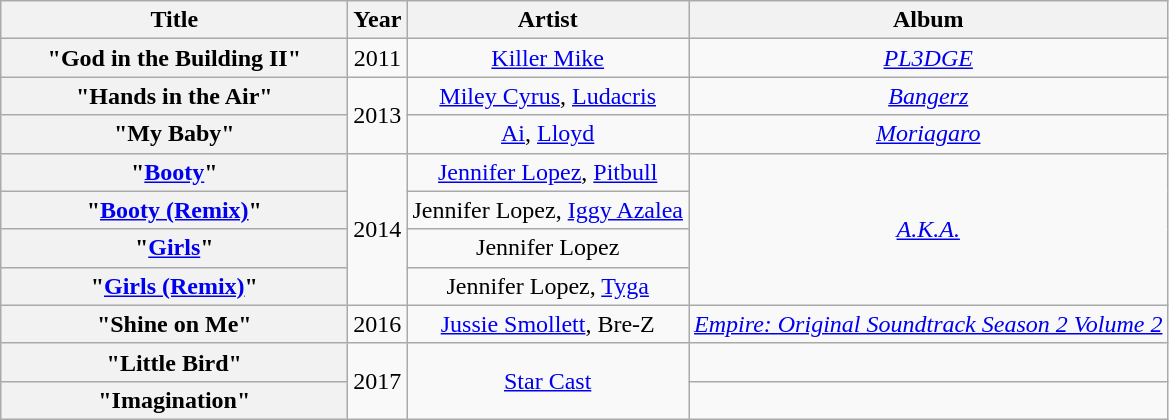<table class="wikitable plainrowheaders" style="text-align:center;">
<tr>
<th scope="col" style="width:14em;">Title</th>
<th scope="col">Year</th>
<th scope="col">Artist</th>
<th scope="col">Album</th>
</tr>
<tr>
<th scope="row">"God in the Building II"</th>
<td>2011</td>
<td><a href='#'>Killer Mike</a></td>
<td><em><a href='#'>PL3DGE</a></em></td>
</tr>
<tr>
<th scope="row">"Hands in the Air"</th>
<td rowspan="2">2013</td>
<td><a href='#'>Miley Cyrus</a>, <a href='#'>Ludacris</a></td>
<td><em><a href='#'>Bangerz</a></em></td>
</tr>
<tr>
<th scope="row">"My Baby"</th>
<td><a href='#'>Ai</a>, <a href='#'>Lloyd</a></td>
<td><em><a href='#'>Moriagaro</a></em></td>
</tr>
<tr>
<th scope="row">"<a href='#'>Booty</a>"</th>
<td rowspan="4">2014</td>
<td><a href='#'>Jennifer Lopez</a>, <a href='#'>Pitbull</a></td>
<td rowspan="4"><em><a href='#'>A.K.A.</a></em></td>
</tr>
<tr>
<th scope="row">"<a href='#'>Booty (Remix)</a>"</th>
<td>Jennifer Lopez, <a href='#'>Iggy Azalea</a></td>
</tr>
<tr>
<th scope="row">"<a href='#'>Girls</a>"</th>
<td>Jennifer Lopez</td>
</tr>
<tr>
<th scope="row">"<a href='#'>Girls (Remix)</a>"</th>
<td>Jennifer Lopez, <a href='#'>Tyga</a></td>
</tr>
<tr>
<th scope="row">"Shine on Me"</th>
<td>2016</td>
<td><a href='#'>Jussie Smollett</a>, Bre-Z</td>
<td><em><a href='#'>Empire: Original Soundtrack Season 2 Volume 2</a></em></td>
</tr>
<tr>
<th scope="row">"Little Bird"</th>
<td rowspan="2">2017</td>
<td rowspan="2"><a href='#'>Star Cast</a></td>
<td></td>
</tr>
<tr>
<th scope="row">"Imagination"</th>
<td></td>
</tr>
</table>
